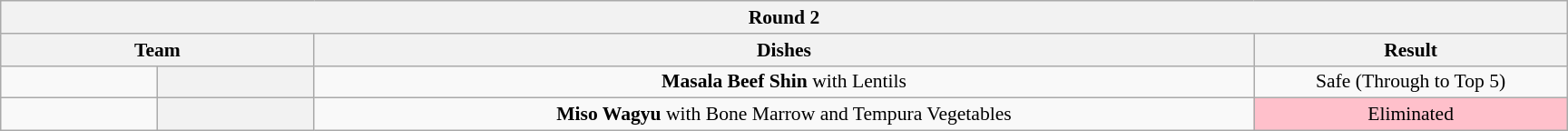<table class="wikitable plainrowheaders" style="margin:1em auto; text-align:center; font-size:90%; width:80em;">
<tr>
<th colspan="4" >Round 2</th>
</tr>
<tr>
<th style="width:20%;" colspan="2">Team</th>
<th style="width:60%;">Dishes</th>
<th style="width:20%;">Result</th>
</tr>
<tr>
<td></td>
<th></th>
<td><strong>Masala Beef Shin</strong> with Lentils</td>
<td>Safe (Through to Top 5)</td>
</tr>
<tr>
<td></td>
<th></th>
<td><strong>Miso Wagyu</strong> with Bone Marrow and Tempura Vegetables</td>
<td bgcolor="pink">Eliminated</td>
</tr>
</table>
